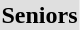<table>
<tr bgcolor="DFDFDF">
<td colspan="4" align="center"><strong>Seniors</strong></td>
</tr>
<tr>
<th scope=row style="text-align:left"><br></th>
<td></td>
<td></td>
<td></td>
</tr>
<tr>
<th scope=row style="text-align:left"><br></th>
<td></td>
<td></td>
<td></td>
</tr>
<tr>
<th scope=row style="text-align:left"><br></th>
<td></td>
<td></td>
<td></td>
</tr>
<tr>
<th scope=row style="text-align:left"><br></th>
<td></td>
<td></td>
<td></td>
</tr>
<tr>
<th scope=row style="text-align:left"><br></th>
<td></td>
<td></td>
<td></td>
</tr>
</table>
